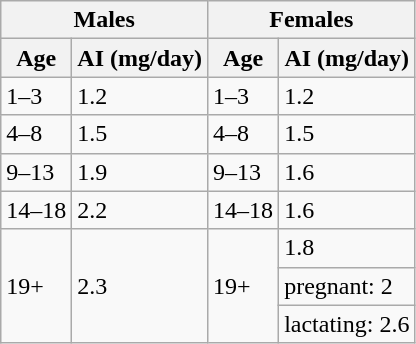<table class="wikitable">
<tr>
<th colspan="2">Males</th>
<th colspan="2">Females</th>
</tr>
<tr>
<th>Age</th>
<th>AI (mg/day)</th>
<th>Age</th>
<th>AI (mg/day)</th>
</tr>
<tr>
<td>1–3</td>
<td>1.2</td>
<td>1–3</td>
<td>1.2</td>
</tr>
<tr>
<td>4–8</td>
<td>1.5</td>
<td>4–8</td>
<td>1.5</td>
</tr>
<tr>
<td>9–13</td>
<td>1.9</td>
<td>9–13</td>
<td>1.6</td>
</tr>
<tr>
<td>14–18</td>
<td>2.2</td>
<td>14–18</td>
<td>1.6</td>
</tr>
<tr>
<td rowspan=3>19+</td>
<td rowspan=3>2.3</td>
<td rowspan=3>19+</td>
<td>1.8</td>
</tr>
<tr>
<td>pregnant: 2</td>
</tr>
<tr>
<td>lactating: 2.6</td>
</tr>
</table>
